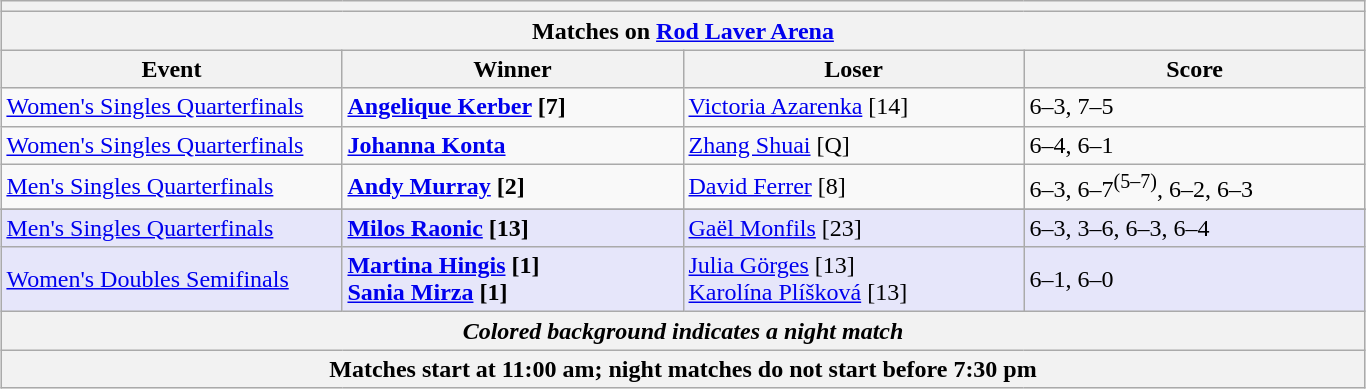<table class="wikitable collapsible uncollapsed" style="margin:1em auto;">
<tr>
<th colspan=4></th>
</tr>
<tr>
<th colspan=4><strong>Matches on <a href='#'>Rod Laver Arena</a></strong></th>
</tr>
<tr>
<th style="width:220px;">Event</th>
<th style="width:220px;">Winner</th>
<th style="width:220px;">Loser</th>
<th style="width:220px;">Score</th>
</tr>
<tr>
<td><a href='#'>Women's Singles Quarterfinals</a></td>
<td><strong> <a href='#'>Angelique Kerber</a> [7]</strong></td>
<td> <a href='#'>Victoria Azarenka</a> [14]</td>
<td>6–3, 7–5</td>
</tr>
<tr>
<td><a href='#'>Women's Singles Quarterfinals</a></td>
<td><strong> <a href='#'>Johanna Konta</a></strong></td>
<td> <a href='#'>Zhang Shuai</a> [Q]</td>
<td>6–4, 6–1</td>
</tr>
<tr>
<td><a href='#'>Men's Singles Quarterfinals</a></td>
<td><strong> <a href='#'>Andy Murray</a> [2]</strong></td>
<td> <a href='#'>David Ferrer</a> [8]</td>
<td>6–3, 6–7<sup>(5–7)</sup>, 6–2, 6–3</td>
</tr>
<tr>
</tr>
<tr bgcolor=lavender>
<td><a href='#'>Men's Singles Quarterfinals</a></td>
<td><strong> <a href='#'>Milos Raonic</a> [13]</strong></td>
<td> <a href='#'>Gaël Monfils</a> [23]</td>
<td>6–3, 3–6, 6–3, 6–4</td>
</tr>
<tr bgcolor=lavender>
<td><a href='#'>Women's Doubles Semifinals</a></td>
<td><strong> <a href='#'>Martina Hingis</a> [1]<br> <a href='#'>Sania Mirza</a> [1]</strong></td>
<td> <a href='#'>Julia Görges</a> [13]<br> <a href='#'>Karolína Plíšková</a> [13]</td>
<td>6–1, 6–0</td>
</tr>
<tr>
<th colspan=4><em>Colored background indicates a night match</em></th>
</tr>
<tr>
<th colspan=4>Matches start at 11:00 am; night matches do not start before 7:30 pm</th>
</tr>
</table>
